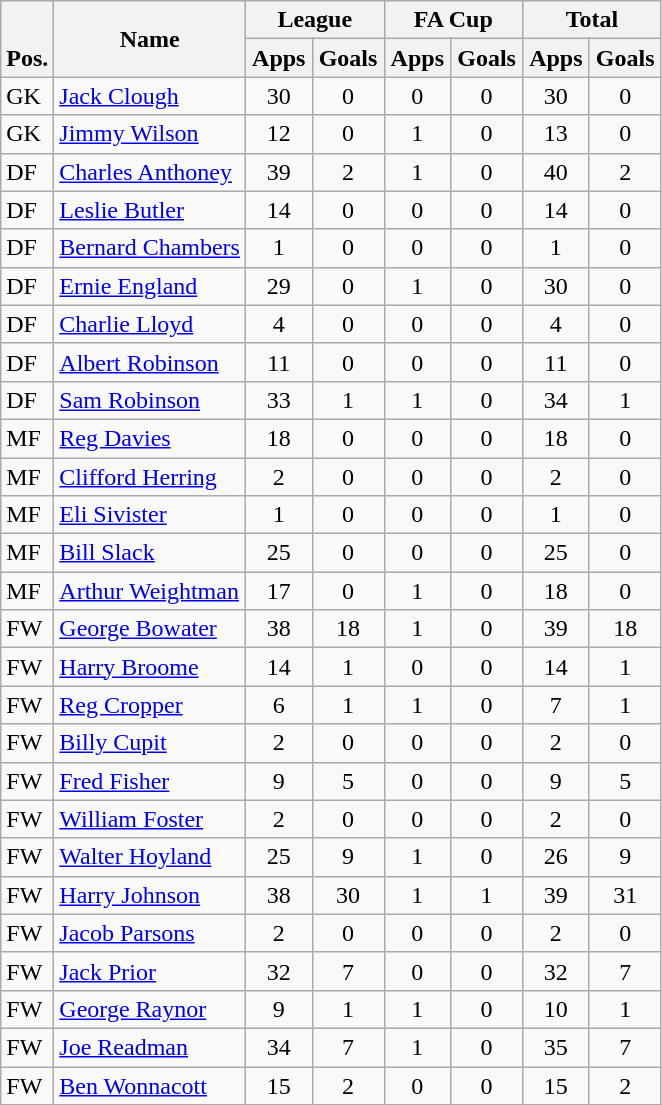<table class="wikitable" style="text-align:center">
<tr>
<th rowspan="2" valign="bottom">Pos.</th>
<th rowspan="2">Name</th>
<th colspan="2" width="85">League</th>
<th colspan="2" width="85">FA Cup</th>
<th colspan="2" width="85">Total</th>
</tr>
<tr>
<th>Apps</th>
<th>Goals</th>
<th>Apps</th>
<th>Goals</th>
<th>Apps</th>
<th>Goals</th>
</tr>
<tr>
<td align="left">GK</td>
<td align="left"> <a href='#'>Jack Clough</a></td>
<td>30</td>
<td>0</td>
<td>0</td>
<td>0</td>
<td>30</td>
<td>0</td>
</tr>
<tr>
<td align="left">GK</td>
<td align="left"> <a href='#'>Jimmy Wilson</a></td>
<td>12</td>
<td>0</td>
<td>1</td>
<td>0</td>
<td>13</td>
<td>0</td>
</tr>
<tr>
<td align="left">DF</td>
<td align="left"> <a href='#'>Charles Anthoney</a></td>
<td>39</td>
<td>2</td>
<td>1</td>
<td>0</td>
<td>40</td>
<td>2</td>
</tr>
<tr>
<td align="left">DF</td>
<td align="left"> <a href='#'>Leslie Butler</a></td>
<td>14</td>
<td>0</td>
<td>0</td>
<td>0</td>
<td>14</td>
<td>0</td>
</tr>
<tr>
<td align="left">DF</td>
<td align="left"> <a href='#'>Bernard Chambers</a></td>
<td>1</td>
<td>0</td>
<td>0</td>
<td>0</td>
<td>1</td>
<td>0</td>
</tr>
<tr>
<td align="left">DF</td>
<td align="left"> <a href='#'>Ernie England</a></td>
<td>29</td>
<td>0</td>
<td>1</td>
<td>0</td>
<td>30</td>
<td>0</td>
</tr>
<tr>
<td align="left">DF</td>
<td align="left"> <a href='#'>Charlie Lloyd</a></td>
<td>4</td>
<td>0</td>
<td>0</td>
<td>0</td>
<td>4</td>
<td>0</td>
</tr>
<tr>
<td align="left">DF</td>
<td align="left"> <a href='#'>Albert Robinson</a></td>
<td>11</td>
<td>0</td>
<td>0</td>
<td>0</td>
<td>11</td>
<td>0</td>
</tr>
<tr>
<td align="left">DF</td>
<td align="left"> <a href='#'>Sam Robinson</a></td>
<td>33</td>
<td>1</td>
<td>1</td>
<td>0</td>
<td>34</td>
<td>1</td>
</tr>
<tr>
<td align="left">MF</td>
<td align="left"> <a href='#'>Reg Davies</a></td>
<td>18</td>
<td>0</td>
<td>0</td>
<td>0</td>
<td>18</td>
<td>0</td>
</tr>
<tr>
<td align="left">MF</td>
<td align="left"> <a href='#'>Clifford Herring</a></td>
<td>2</td>
<td>0</td>
<td>0</td>
<td>0</td>
<td>2</td>
<td>0</td>
</tr>
<tr>
<td align="left">MF</td>
<td align="left"> <a href='#'>Eli Sivister</a></td>
<td>1</td>
<td>0</td>
<td>0</td>
<td>0</td>
<td>1</td>
<td>0</td>
</tr>
<tr>
<td align="left">MF</td>
<td align="left"> <a href='#'>Bill Slack</a></td>
<td>25</td>
<td>0</td>
<td>0</td>
<td>0</td>
<td>25</td>
<td>0</td>
</tr>
<tr>
<td align="left">MF</td>
<td align="left"> <a href='#'>Arthur Weightman</a></td>
<td>17</td>
<td>0</td>
<td>1</td>
<td>0</td>
<td>18</td>
<td>0</td>
</tr>
<tr>
<td align="left">FW</td>
<td align="left"> <a href='#'>George Bowater</a></td>
<td>38</td>
<td>18</td>
<td>1</td>
<td>0</td>
<td>39</td>
<td>18</td>
</tr>
<tr>
<td align="left">FW</td>
<td align="left"> <a href='#'>Harry Broome</a></td>
<td>14</td>
<td>1</td>
<td>0</td>
<td>0</td>
<td>14</td>
<td>1</td>
</tr>
<tr>
<td align="left">FW</td>
<td align="left"> <a href='#'>Reg Cropper</a></td>
<td>6</td>
<td>1</td>
<td>1</td>
<td>0</td>
<td>7</td>
<td>1</td>
</tr>
<tr>
<td align="left">FW</td>
<td align="left"> <a href='#'>Billy Cupit</a></td>
<td>2</td>
<td>0</td>
<td>0</td>
<td>0</td>
<td>2</td>
<td>0</td>
</tr>
<tr>
<td align="left">FW</td>
<td align="left"> <a href='#'>Fred Fisher</a></td>
<td>9</td>
<td>5</td>
<td>0</td>
<td>0</td>
<td>9</td>
<td>5</td>
</tr>
<tr>
<td align="left">FW</td>
<td align="left"> <a href='#'>William Foster</a></td>
<td>2</td>
<td>0</td>
<td>0</td>
<td>0</td>
<td>2</td>
<td>0</td>
</tr>
<tr>
<td align="left">FW</td>
<td align="left"> <a href='#'>Walter Hoyland</a></td>
<td>25</td>
<td>9</td>
<td>1</td>
<td>0</td>
<td>26</td>
<td>9</td>
</tr>
<tr>
<td align="left">FW</td>
<td align="left"> <a href='#'>Harry Johnson</a></td>
<td>38</td>
<td>30</td>
<td>1</td>
<td>1</td>
<td>39</td>
<td>31</td>
</tr>
<tr>
<td align="left">FW</td>
<td align="left"> <a href='#'>Jacob Parsons</a></td>
<td>2</td>
<td>0</td>
<td>0</td>
<td>0</td>
<td>2</td>
<td>0</td>
</tr>
<tr>
<td align="left">FW</td>
<td align="left"> <a href='#'>Jack Prior</a></td>
<td>32</td>
<td>7</td>
<td>0</td>
<td>0</td>
<td>32</td>
<td>7</td>
</tr>
<tr>
<td align="left">FW</td>
<td align="left"> <a href='#'>George Raynor</a></td>
<td>9</td>
<td>1</td>
<td>1</td>
<td>0</td>
<td>10</td>
<td>1</td>
</tr>
<tr>
<td align="left">FW</td>
<td align="left"> <a href='#'>Joe Readman</a></td>
<td>34</td>
<td>7</td>
<td>1</td>
<td>0</td>
<td>35</td>
<td>7</td>
</tr>
<tr>
<td align="left">FW</td>
<td align="left"> <a href='#'>Ben Wonnacott</a></td>
<td>15</td>
<td>2</td>
<td>0</td>
<td>0</td>
<td>15</td>
<td>2</td>
</tr>
</table>
